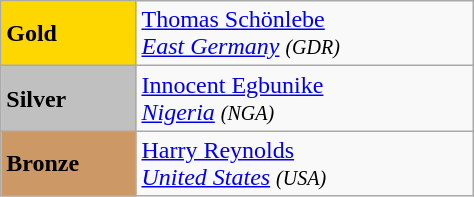<table class="wikitable" width=25%>
<tr>
<td bgcolor="gold"><strong>Gold</strong></td>
<td> <a href='#'>Thomas Schönlebe</a><br><em><a href='#'>East Germany</a> <small>(GDR)</small></em></td>
</tr>
<tr>
<td bgcolor="silver"><strong>Silver</strong></td>
<td> <a href='#'>Innocent Egbunike</a><br><em><a href='#'>Nigeria</a> <small>(NGA)</small></em></td>
</tr>
<tr>
<td bgcolor="CC9966"><strong>Bronze</strong></td>
<td> <a href='#'>Harry Reynolds</a><br><em><a href='#'>United States</a> <small>(USA)</small></em></td>
</tr>
</table>
